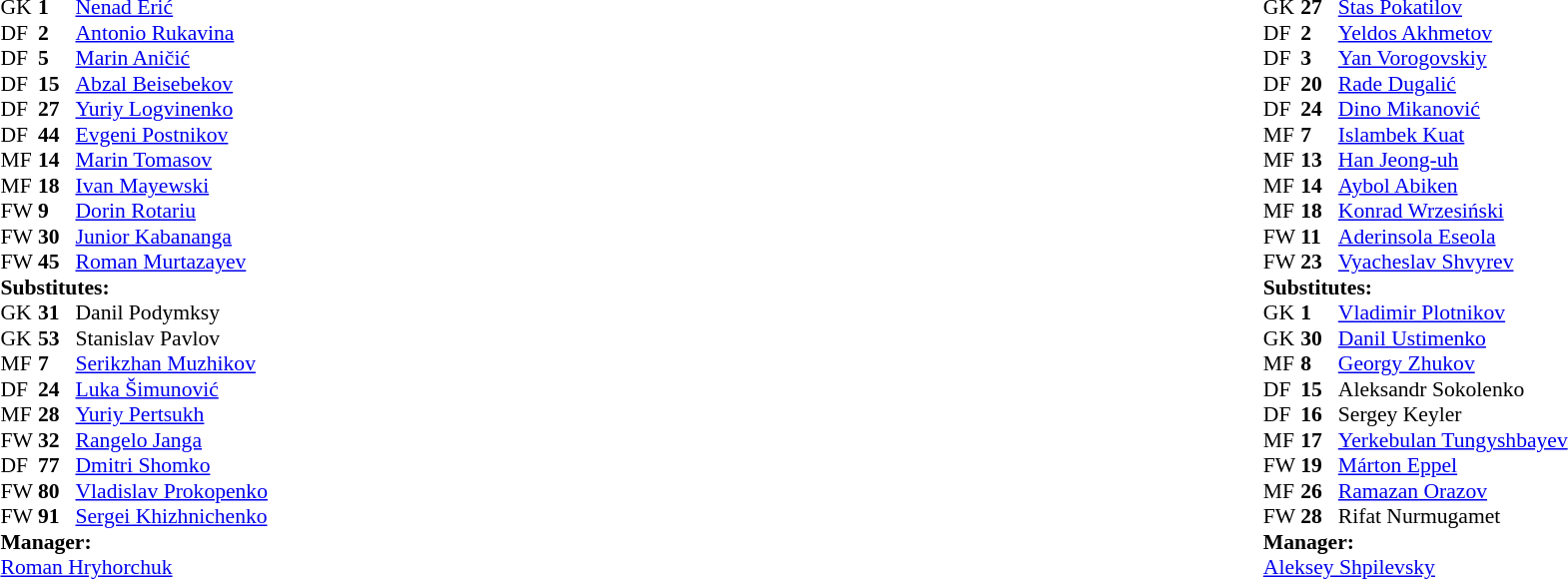<table width="100%">
<tr>
<td valign="top" width="50%"><br><table style="font-size: 90%" cellspacing="0" cellpadding="0">
<tr>
<td colspan=4></td>
</tr>
<tr>
<th width="25"></th>
<th width="25"></th>
</tr>
<tr>
<td>GK</td>
<td><strong>1 </strong></td>
<td> <a href='#'>Nenad Erić</a></td>
</tr>
<tr>
<td>DF</td>
<td><strong>2 </strong></td>
<td> <a href='#'>Antonio Rukavina</a></td>
</tr>
<tr>
<td>DF</td>
<td><strong>5 </strong></td>
<td> <a href='#'>Marin Aničić</a></td>
</tr>
<tr>
<td>DF</td>
<td><strong>15</strong></td>
<td> <a href='#'>Abzal Beisebekov</a></td>
<td></td>
<td></td>
</tr>
<tr>
<td>DF</td>
<td><strong>27</strong></td>
<td> <a href='#'>Yuriy Logvinenko</a></td>
</tr>
<tr>
<td>DF</td>
<td><strong>44</strong></td>
<td> <a href='#'>Evgeni Postnikov</a></td>
<td></td>
</tr>
<tr>
<td>MF</td>
<td><strong>14</strong></td>
<td> <a href='#'>Marin Tomasov</a></td>
</tr>
<tr>
<td>MF</td>
<td><strong>18</strong></td>
<td> <a href='#'>Ivan Mayewski</a></td>
</tr>
<tr>
<td>FW</td>
<td><strong>9 </strong></td>
<td> <a href='#'>Dorin Rotariu</a></td>
<td></td>
<td></td>
</tr>
<tr>
<td>FW</td>
<td><strong>30</strong></td>
<td> <a href='#'>Junior Kabananga</a></td>
<td></td>
<td></td>
</tr>
<tr>
<td>FW</td>
<td><strong>45</strong></td>
<td> <a href='#'>Roman Murtazayev</a></td>
</tr>
<tr>
<td colspan=3><strong>Substitutes:</strong></td>
</tr>
<tr>
<td>GK</td>
<td><strong>31</strong></td>
<td> Danil Podymksy</td>
</tr>
<tr>
<td>GK</td>
<td><strong>53</strong></td>
<td> Stanislav Pavlov</td>
</tr>
<tr>
<td>MF</td>
<td><strong>7 </strong></td>
<td> <a href='#'>Serikzhan Muzhikov</a></td>
</tr>
<tr>
<td>DF</td>
<td><strong>24</strong></td>
<td> <a href='#'>Luka Šimunović</a></td>
</tr>
<tr>
<td>MF</td>
<td><strong>28</strong></td>
<td> <a href='#'>Yuriy Pertsukh</a></td>
<td></td>
<td></td>
</tr>
<tr>
<td>FW</td>
<td><strong>32</strong></td>
<td> <a href='#'>Rangelo Janga</a></td>
<td></td>
<td></td>
</tr>
<tr>
<td>DF</td>
<td><strong>77</strong></td>
<td> <a href='#'>Dmitri Shomko</a></td>
<td></td>
<td></td>
</tr>
<tr>
<td>FW</td>
<td><strong>80</strong></td>
<td> <a href='#'>Vladislav Prokopenko</a></td>
</tr>
<tr>
<td>FW</td>
<td><strong>91</strong></td>
<td> <a href='#'>Sergei Khizhnichenko</a></td>
</tr>
<tr>
<td colspan=3><strong>Manager:</strong></td>
</tr>
<tr>
<td colspan=3> <a href='#'>Roman Hryhorchuk</a></td>
</tr>
</table>
</td>
<td valign="top" width="50%"><br><table style="font-size: 90%" cellspacing="0" cellpadding="0" align="center">
<tr>
<td colspan=4></td>
</tr>
<tr>
<th width=25></th>
<th width=25></th>
</tr>
<tr>
<td>GK</td>
<td><strong>27</strong></td>
<td> <a href='#'>Stas Pokatilov</a></td>
</tr>
<tr>
<td>DF</td>
<td><strong>2 </strong></td>
<td> <a href='#'>Yeldos Akhmetov</a></td>
<td></td>
<td></td>
</tr>
<tr>
<td>DF</td>
<td><strong>3 </strong></td>
<td> <a href='#'>Yan Vorogovskiy</a></td>
</tr>
<tr>
<td>DF</td>
<td><strong>20</strong></td>
<td> <a href='#'>Rade Dugalić</a></td>
</tr>
<tr>
<td>DF</td>
<td><strong>24</strong></td>
<td> <a href='#'>Dino Mikanović</a></td>
<td></td>
</tr>
<tr>
<td>MF</td>
<td><strong>7 </strong></td>
<td> <a href='#'>Islambek Kuat</a></td>
<td></td>
</tr>
<tr>
<td>MF</td>
<td><strong>13</strong></td>
<td> <a href='#'>Han Jeong-uh</a></td>
<td></td>
<td></td>
</tr>
<tr>
<td>MF</td>
<td><strong>14</strong></td>
<td> <a href='#'>Aybol Abiken</a></td>
<td></td>
<td></td>
</tr>
<tr>
<td>MF</td>
<td><strong>18</strong></td>
<td> <a href='#'>Konrad Wrzesiński</a></td>
</tr>
<tr>
<td>FW</td>
<td><strong>11</strong></td>
<td> <a href='#'>Aderinsola Eseola</a></td>
<td></td>
</tr>
<tr>
<td>FW</td>
<td><strong>23</strong></td>
<td> <a href='#'>Vyacheslav Shvyrev</a></td>
</tr>
<tr>
<td colspan=3><strong>Substitutes:</strong></td>
</tr>
<tr>
<td>GK</td>
<td><strong>1 </strong></td>
<td> <a href='#'>Vladimir Plotnikov</a></td>
</tr>
<tr>
<td>GK</td>
<td><strong>30 </strong></td>
<td> <a href='#'>Danil Ustimenko</a></td>
</tr>
<tr>
<td>MF</td>
<td><strong>8 </strong></td>
<td> <a href='#'>Georgy Zhukov</a></td>
</tr>
<tr>
<td>DF</td>
<td><strong>15</strong></td>
<td> Aleksandr Sokolenko</td>
</tr>
<tr>
<td>DF</td>
<td><strong>16</strong></td>
<td> Sergey Keyler</td>
<td></td>
<td></td>
</tr>
<tr>
<td>MF</td>
<td><strong>17</strong></td>
<td> <a href='#'>Yerkebulan Tungyshbayev</a></td>
<td></td>
<td></td>
</tr>
<tr>
<td>FW</td>
<td><strong>19</strong></td>
<td> <a href='#'>Márton Eppel</a></td>
</tr>
<tr>
<td>MF</td>
<td><strong>26</strong></td>
<td> <a href='#'>Ramazan Orazov</a></td>
<td></td>
<td></td>
</tr>
<tr>
<td>FW</td>
<td><strong>28</strong></td>
<td> Rifat Nurmugamet</td>
</tr>
<tr>
<td colspan=3><strong>Manager:</strong></td>
</tr>
<tr>
<td colspan=3> <a href='#'>Aleksey Shpilevsky</a></td>
</tr>
</table>
</td>
</tr>
</table>
